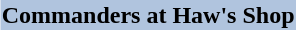<table style="float: right; margin-left: 1em">
<tr>
<th bgcolor="#B0C4DE">Commanders at Haw's Shop</th>
</tr>
<tr>
<td></td>
</tr>
</table>
